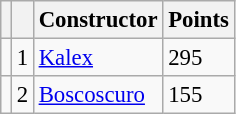<table class="wikitable" style="font-size: 95%;">
<tr>
<th></th>
<th></th>
<th>Constructor</th>
<th>Points</th>
</tr>
<tr>
<td></td>
<td align=center>1</td>
<td> <a href='#'>Kalex</a></td>
<td align=left>295</td>
</tr>
<tr>
<td></td>
<td align=center>2</td>
<td> <a href='#'>Boscoscuro</a></td>
<td align=left>155</td>
</tr>
</table>
